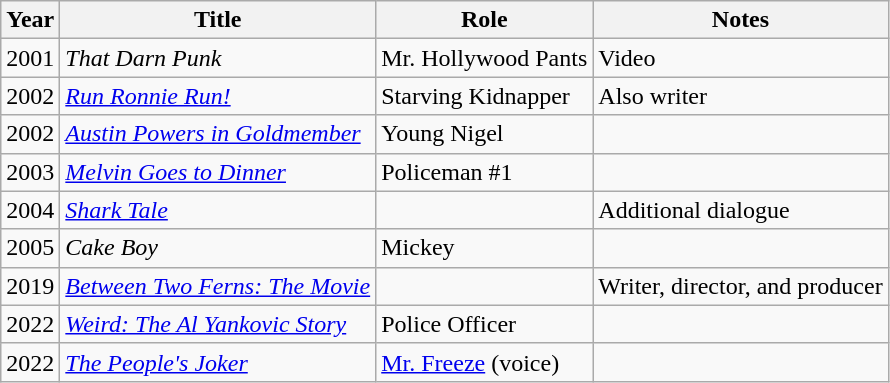<table class="wikitable sortable plainrowheaders">
<tr>
<th scope="col">Year</th>
<th scope="col">Title</th>
<th scope="col">Role</th>
<th scope="col">Notes</th>
</tr>
<tr>
<td>2001</td>
<td><em>That Darn Punk</em></td>
<td>Mr. Hollywood Pants</td>
<td>Video</td>
</tr>
<tr>
<td>2002</td>
<td><em><a href='#'>Run Ronnie Run!</a></em></td>
<td>Starving Kidnapper</td>
<td>Also writer</td>
</tr>
<tr>
<td>2002</td>
<td><em><a href='#'>Austin Powers in Goldmember</a></em></td>
<td>Young Nigel</td>
<td></td>
</tr>
<tr>
<td>2003</td>
<td><em><a href='#'>Melvin Goes to Dinner</a></em></td>
<td>Policeman #1</td>
<td></td>
</tr>
<tr>
<td>2004</td>
<td><em><a href='#'>Shark Tale</a></em></td>
<td></td>
<td>Additional dialogue</td>
</tr>
<tr>
<td>2005</td>
<td><em>Cake Boy</em></td>
<td>Mickey</td>
<td></td>
</tr>
<tr>
<td>2019</td>
<td><em><a href='#'>Between Two Ferns: The Movie</a></em></td>
<td></td>
<td>Writer, director, and producer</td>
</tr>
<tr>
<td>2022</td>
<td><em><a href='#'>Weird: The Al Yankovic Story</a></em></td>
<td>Police Officer</td>
<td></td>
</tr>
<tr>
<td>2022</td>
<td><em><a href='#'>The People's Joker</a></em></td>
<td><a href='#'>Mr. Freeze</a> (voice)</td>
<td></td>
</tr>
</table>
